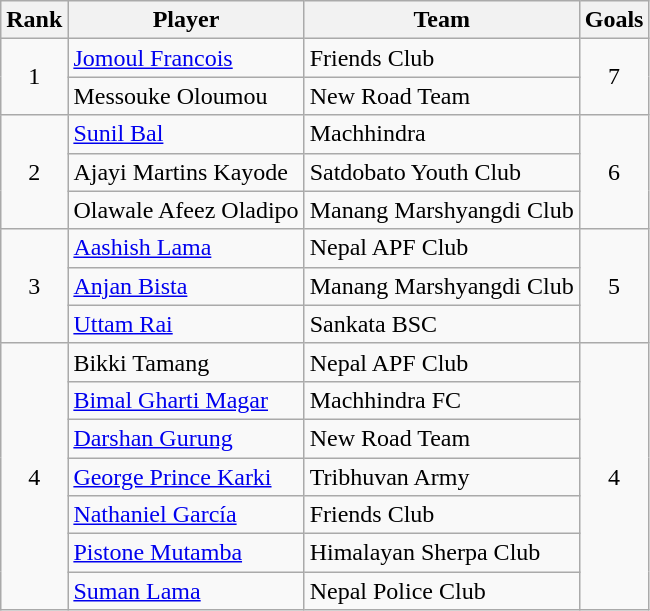<table class="wikitable" style="text-align:center">
<tr>
<th>Rank</th>
<th>Player</th>
<th>Team</th>
<th>Goals</th>
</tr>
<tr>
<td rowspan="2">1</td>
<td align="left"> <a href='#'>Jomoul Francois</a><br></td>
<td align="left">Friends Club</td>
<td rowspan="2">7</td>
</tr>
<tr>
<td align="left"> Messouke Oloumou</td>
<td align="left">New Road Team</td>
</tr>
<tr>
<td rowspan="3">2</td>
<td align="left"> <a href='#'>Sunil Bal</a></td>
<td align="left">Machhindra</td>
<td rowspan="3">6</td>
</tr>
<tr>
<td align="left"> Ajayi Martins Kayode</td>
<td align="left">Satdobato Youth Club</td>
</tr>
<tr>
<td align="left"> Olawale Afeez Oladipo</td>
<td align="left">Manang Marshyangdi Club</td>
</tr>
<tr>
<td rowspan="3">3</td>
<td align="left"> <a href='#'>Aashish Lama</a></td>
<td align="left">Nepal APF Club</td>
<td rowspan="3">5</td>
</tr>
<tr>
<td align="left"> <a href='#'>Anjan Bista</a></td>
<td align="left">Manang Marshyangdi Club</td>
</tr>
<tr>
<td align="left"> <a href='#'>Uttam Rai</a></td>
<td align="left">Sankata BSC</td>
</tr>
<tr>
<td rowspan="7">4</td>
<td align="left"> Bikki Tamang</td>
<td align="left">Nepal APF Club</td>
<td rowspan="7">4</td>
</tr>
<tr>
<td align="left"> <a href='#'>Bimal Gharti Magar</a></td>
<td align="left">Machhindra FC</td>
</tr>
<tr>
<td align="left"> <a href='#'>Darshan Gurung</a></td>
<td align="left">New Road Team</td>
</tr>
<tr>
<td align="left"> <a href='#'>George Prince Karki</a></td>
<td align="left">Tribhuvan Army</td>
</tr>
<tr>
<td align="left"> <a href='#'>Nathaniel García</a></td>
<td align="left">Friends Club</td>
</tr>
<tr>
<td align="left"> <a href='#'>Pistone Mutamba</a></td>
<td align="left">Himalayan Sherpa Club</td>
</tr>
<tr>
<td align="left"> <a href='#'>Suman Lama</a></td>
<td align="left">Nepal Police Club</td>
</tr>
</table>
